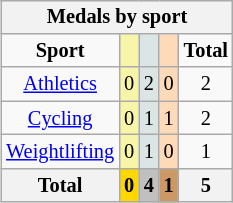<table class="wikitable" style="font-size:85%; float:right">
<tr bgcolor=#efefef>
<th colspan=7>Medals by sport</th>
</tr>
<tr align=center>
<td><strong>Sport</strong></td>
<td bgcolor=#f7f6a8></td>
<td bgcolor=#dce5e5></td>
<td bgcolor=#ffdab9></td>
<td><strong>Total</strong></td>
</tr>
<tr align=center>
<td><a href='#'>Athletics</a></td>
<td bgcolor=#f7f6a8>0</td>
<td bgcolor=#dce5e5>2</td>
<td bgcolor=#ffdab9>0</td>
<td>2</td>
</tr>
<tr align=center>
<td><a href='#'>Cycling</a></td>
<td bgcolor=#f7f6a8>0</td>
<td bgcolor=#dce5e5>1</td>
<td bgcolor=#ffdab9>1</td>
<td>2</td>
</tr>
<tr align=center>
<td><a href='#'>Weightlifting</a></td>
<td bgcolor=#f7f6a8>0</td>
<td bgcolor=#dce5e5>1</td>
<td bgcolor=#ffdab9>0</td>
<td>1</td>
</tr>
<tr align=center>
<th>Total</th>
<th style="background:gold;">0</th>
<th style="background:silver;">4</th>
<th style="background:#c96;">1</th>
<th>5</th>
</tr>
</table>
